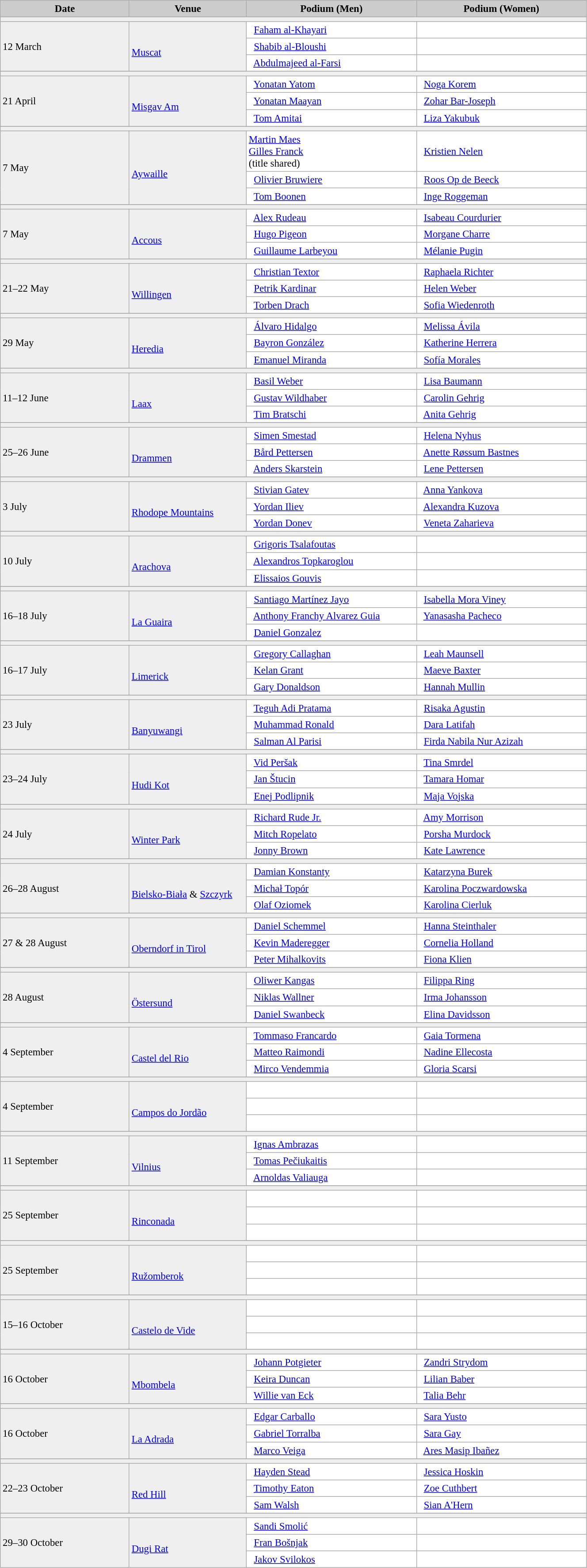<table class="wikitable" width=70% bgcolor="#f7f8ff" cellpadding="3" cellspacing="0" border="1" style="font-size: 95%; border: gray solid 1px; border-collapse: collapse;">
<tr bgcolor="#CCCCCC">
<td align="center"><strong>Date</strong></td>
<td width=20% align="center"><strong>Venue</strong></td>
<td width=29% align="center"><strong>Podium (Men)</strong></td>
<td width=29% align="center"><strong>Podium (Women)</strong></td>
</tr>
<tr bgcolor="#EFEFEF">
<td colspan=4></td>
</tr>
<tr bgcolor="#EFEFEF">
<td rowspan=3>12 March</td>
<td rowspan=3><br><a href='#'>Muscat</a></td>
<td bgcolor="#ffffff">   <a href='#'>Faham al-Khayari</a></td>
<td bgcolor="#ffffff">  </td>
</tr>
<tr>
<td bgcolor="#ffffff">   <a href='#'>Shabib al-Bloushi</a></td>
<td bgcolor="#ffffff">  </td>
</tr>
<tr>
<td bgcolor="#ffffff">   <a href='#'>Abdulmajeed al-Farsi</a></td>
<td bgcolor="#ffffff">  </td>
</tr>
<tr>
</tr>
<tr bgcolor="#EFEFEF">
<td colspan=4></td>
</tr>
<tr bgcolor="#EFEFEF">
<td rowspan=3>21 April</td>
<td rowspan=3><br><a href='#'>Misgav Am</a></td>
<td bgcolor="#ffffff">   <a href='#'>Yonatan Yatom</a></td>
<td bgcolor="#ffffff">   <a href='#'>Noga Korem</a></td>
</tr>
<tr>
<td bgcolor="#ffffff">   <a href='#'>Yonatan Maayan</a></td>
<td bgcolor="#ffffff">   <a href='#'>Zohar Bar-Joseph</a></td>
</tr>
<tr>
<td bgcolor="#ffffff">   <a href='#'>Tom Amitai</a></td>
<td bgcolor="#ffffff">   <a href='#'>Liza Yakubuk</a></td>
</tr>
<tr>
</tr>
<tr bgcolor="#EFEFEF">
<td colspan=4></td>
</tr>
<tr bgcolor="#EFEFEF">
<td rowspan=3>7 May</td>
<td rowspan=3><br><a href='#'>Aywaille</a></td>
<td bgcolor="#ffffff"> <a href='#'>Martin Maes</a><br> <a href='#'>Gilles Franck</a> <br> (title shared)</td>
<td bgcolor="#ffffff">   <a href='#'>Kristien Nelen</a></td>
</tr>
<tr>
<td bgcolor="#ffffff">   <a href='#'>Olivier Bruwiere</a></td>
<td bgcolor="#ffffff">   <a href='#'>Roos Op de Beeck</a></td>
</tr>
<tr>
<td bgcolor="#ffffff">   <a href='#'>Tom Boonen</a></td>
<td bgcolor="#ffffff">   <a href='#'>Inge Roggeman</a></td>
</tr>
<tr>
</tr>
<tr bgcolor="#EFEFEF">
<td colspan=4></td>
</tr>
<tr bgcolor="#EFEFEF">
<td rowspan=3>7 May</td>
<td rowspan=3><br><a href='#'>Accous</a></td>
<td bgcolor="#ffffff">   <a href='#'>Alex Rudeau</a></td>
<td bgcolor="#ffffff">   <a href='#'>Isabeau Courdurier</a></td>
</tr>
<tr>
<td bgcolor="#ffffff">   <a href='#'>Hugo Pigeon</a></td>
<td bgcolor="#ffffff">   <a href='#'>Morgane Charre</a></td>
</tr>
<tr>
<td bgcolor="#ffffff">   <a href='#'>Guillaume Larbeyou</a></td>
<td bgcolor="#ffffff">   <a href='#'>Mélanie Pugin</a></td>
</tr>
<tr>
</tr>
<tr bgcolor="#EFEFEF">
<td colspan=4></td>
</tr>
<tr bgcolor="#EFEFEF">
<td rowspan=3>21–22 May</td>
<td rowspan=3><br><a href='#'>Willingen</a></td>
<td bgcolor="#ffffff">   <a href='#'>Christian Textor</a></td>
<td bgcolor="#ffffff">   <a href='#'>Raphaela Richter</a></td>
</tr>
<tr>
<td bgcolor="#ffffff">   <a href='#'>Petrik Kardinar</a></td>
<td bgcolor="#ffffff">   <a href='#'>Helen Weber</a></td>
</tr>
<tr>
<td bgcolor="#ffffff">   <a href='#'>Torben Drach</a></td>
<td bgcolor="#ffffff">   <a href='#'>Sofia Wiedenroth</a></td>
</tr>
<tr>
</tr>
<tr bgcolor="#EFEFEF">
<td colspan=4></td>
</tr>
<tr bgcolor="#EFEFEF">
<td rowspan=3>29 May</td>
<td rowspan=3><br><a href='#'>Heredia</a></td>
<td bgcolor="#ffffff">   <a href='#'>Álvaro Hidalgo</a></td>
<td bgcolor="#ffffff">   <a href='#'>Melissa Ávila</a></td>
</tr>
<tr>
<td bgcolor="#ffffff">   <a href='#'>Bayron González</a></td>
<td bgcolor="#ffffff">   <a href='#'>Katherine Herrera</a></td>
</tr>
<tr>
<td bgcolor="#ffffff">   <a href='#'>Emanuel Miranda</a></td>
<td bgcolor="#ffffff">   <a href='#'>Sofía Morales</a></td>
</tr>
<tr>
</tr>
<tr bgcolor="#EFEFEF">
<td colspan=4></td>
</tr>
<tr bgcolor="#EFEFEF">
<td rowspan=3>11–12 June</td>
<td rowspan=3><br><a href='#'>Laax</a></td>
<td bgcolor="#ffffff">   <a href='#'>Basil Weber</a></td>
<td bgcolor="#ffffff">   <a href='#'>Lisa Baumann</a></td>
</tr>
<tr>
<td bgcolor="#ffffff">   <a href='#'>Gustav Wildhaber</a></td>
<td bgcolor="#ffffff">   <a href='#'>Carolin Gehrig</a></td>
</tr>
<tr>
<td bgcolor="#ffffff">   <a href='#'>Tim Bratschi</a></td>
<td bgcolor="#ffffff">   <a href='#'>Anita Gehrig</a></td>
</tr>
<tr>
</tr>
<tr bgcolor="#EFEFEF">
<td colspan=4></td>
</tr>
<tr bgcolor="#EFEFEF">
<td rowspan=3>25–26 June</td>
<td rowspan=3><br><a href='#'>Drammen</a></td>
<td bgcolor="#ffffff">   <a href='#'>Simen Smestad</a></td>
<td bgcolor="#ffffff">   <a href='#'>Helena Nyhus</a></td>
</tr>
<tr>
<td bgcolor="#ffffff">   <a href='#'>Bård Pettersen</a></td>
<td bgcolor="#ffffff">   <a href='#'>Anette Røssum Bastnes</a></td>
</tr>
<tr>
<td bgcolor="#ffffff">   <a href='#'>Anders Skarstein</a></td>
<td bgcolor="#ffffff">   <a href='#'>Lene Pettersen</a></td>
</tr>
<tr>
</tr>
<tr bgcolor="#EFEFEF">
<td colspan=4></td>
</tr>
<tr bgcolor="#EFEFEF">
<td rowspan=3>3 July</td>
<td rowspan=3><br><a href='#'>Rhodope Mountains</a></td>
<td bgcolor="#ffffff">   <a href='#'>Stivian Gatev</a></td>
<td bgcolor="#ffffff">   <a href='#'>Anna Yankova</a></td>
</tr>
<tr>
<td bgcolor="#ffffff">   <a href='#'>Yordan Iliev</a></td>
<td bgcolor="#ffffff">   <a href='#'>Alexandra Kuzova</a></td>
</tr>
<tr>
<td bgcolor="#ffffff">   <a href='#'>Yordan Donev</a></td>
<td bgcolor="#ffffff">   <a href='#'>Veneta Zaharieva</a></td>
</tr>
<tr>
</tr>
<tr bgcolor="#EFEFEF">
<td colspan=4></td>
</tr>
<tr bgcolor="#EFEFEF">
<td rowspan=3>10 July</td>
<td rowspan=3><br><a href='#'>Arachova</a></td>
<td bgcolor="#ffffff">   <a href='#'>Grigoris Tsalafoutas</a></td>
<td bgcolor="#ffffff">  </td>
</tr>
<tr>
<td bgcolor="#ffffff">   <a href='#'>Alexandros Topkaroglou</a></td>
<td bgcolor="#ffffff">  </td>
</tr>
<tr>
<td bgcolor="#ffffff">   <a href='#'>Elissaios Gouvis</a></td>
<td bgcolor="#ffffff">  </td>
</tr>
<tr>
</tr>
<tr bgcolor="#EFEFEF">
<td colspan=4></td>
</tr>
<tr bgcolor="#EFEFEF">
<td rowspan=3>16–18 July</td>
<td rowspan=3><br><a href='#'>La Guaira</a></td>
<td bgcolor="#ffffff">   <a href='#'>Santiago Martínez Jayo</a></td>
<td bgcolor="#ffffff">   <a href='#'>Isabella Mora Viney</a></td>
</tr>
<tr>
<td bgcolor="#ffffff">   <a href='#'>Anthony Franchy Alvarez Guia</a></td>
<td bgcolor="#ffffff">   <a href='#'>Yanasasha Pacheco</a></td>
</tr>
<tr>
<td bgcolor="#ffffff">   <a href='#'>Daniel Gonzalez</a></td>
<td bgcolor="#ffffff">  </td>
</tr>
<tr>
</tr>
<tr bgcolor="#EFEFEF">
<td colspan=4></td>
</tr>
<tr bgcolor="#EFEFEF">
<td rowspan=3>16–17 July</td>
<td rowspan=3><br><a href='#'>Limerick</a></td>
<td bgcolor="#ffffff">   <a href='#'>Gregory Callaghan</a></td>
<td bgcolor="#ffffff">   <a href='#'>Leah Maunsell</a></td>
</tr>
<tr>
<td bgcolor="#ffffff">   <a href='#'>Kelan Grant</a></td>
<td bgcolor="#ffffff">   <a href='#'>Maeve Baxter</a></td>
</tr>
<tr>
<td bgcolor="#ffffff">   <a href='#'>Gary Donaldson</a></td>
<td bgcolor="#ffffff">   <a href='#'>Hannah Mullin</a></td>
</tr>
<tr>
</tr>
<tr bgcolor="#EFEFEF">
<td colspan=4></td>
</tr>
<tr bgcolor="#EFEFEF">
<td rowspan=3>23 July</td>
<td rowspan=3><br><a href='#'>Banyuwangi</a></td>
<td bgcolor="#ffffff">   <a href='#'>Teguh Adi Pratama</a></td>
<td bgcolor="#ffffff">   <a href='#'>Risaka Agustin</a></td>
</tr>
<tr>
<td bgcolor="#ffffff">   <a href='#'>Muhammad Ronald</a></td>
<td bgcolor="#ffffff">   <a href='#'>Dara Latifah</a></td>
</tr>
<tr>
<td bgcolor="#ffffff">   <a href='#'>Salman Al Parisi</a></td>
<td bgcolor="#ffffff">   <a href='#'>Firda Nabila Nur Azizah</a></td>
</tr>
<tr>
</tr>
<tr bgcolor="#EFEFEF">
<td colspan=4></td>
</tr>
<tr bgcolor="#EFEFEF">
<td rowspan=3>23–24 July</td>
<td rowspan=3><br><a href='#'>Hudi Kot</a></td>
<td bgcolor="#ffffff">   <a href='#'>Vid Peršak</a></td>
<td bgcolor="#ffffff">   <a href='#'>Tina Smrdel</a></td>
</tr>
<tr>
<td bgcolor="#ffffff">   <a href='#'>Jan Štucin</a></td>
<td bgcolor="#ffffff">   <a href='#'>Tamara Homar</a></td>
</tr>
<tr>
<td bgcolor="#ffffff">   <a href='#'>Enej Podlipnik</a></td>
<td bgcolor="#ffffff">   <a href='#'>Maja Vojska</a></td>
</tr>
<tr>
</tr>
<tr bgcolor="#EFEFEF">
<td colspan=4></td>
</tr>
<tr bgcolor="#EFEFEF">
<td rowspan=3>24 July</td>
<td rowspan=3><br><a href='#'>Winter Park</a></td>
<td bgcolor="#ffffff">   <a href='#'>Richard Rude Jr.</a></td>
<td bgcolor="#ffffff">   <a href='#'>Amy Morrison</a></td>
</tr>
<tr>
<td bgcolor="#ffffff">   <a href='#'>Mitch Ropelato</a></td>
<td bgcolor="#ffffff">   <a href='#'>Porsha Murdock</a></td>
</tr>
<tr>
<td bgcolor="#ffffff">   <a href='#'>Jonny Brown</a></td>
<td bgcolor="#ffffff">   <a href='#'>Kate Lawrence</a></td>
</tr>
<tr>
</tr>
<tr bgcolor="#EFEFEF">
<td colspan=4></td>
</tr>
<tr bgcolor="#EFEFEF">
<td rowspan=3>26–28 August</td>
<td rowspan=3><br><a href='#'>Bielsko-Biała</a> & <a href='#'>Szczyrk</a></td>
<td bgcolor="#ffffff">   <a href='#'>Damian Konstanty</a></td>
<td bgcolor="#ffffff">   <a href='#'>Katarzyna Burek</a></td>
</tr>
<tr>
<td bgcolor="#ffffff">   <a href='#'>Michał Topór</a></td>
<td bgcolor="#ffffff">   <a href='#'>Karolina Poczwardowska</a></td>
</tr>
<tr>
<td bgcolor="#ffffff">   <a href='#'>Olaf Oziomek</a></td>
<td bgcolor="#ffffff">   <a href='#'>Karolina Cierluk</a></td>
</tr>
<tr>
</tr>
<tr bgcolor="#EFEFEF">
<td colspan=4></td>
</tr>
<tr bgcolor="#EFEFEF">
<td rowspan=3>27 & 28 August</td>
<td rowspan=3><br><a href='#'>Oberndorf in Tirol</a></td>
<td bgcolor="#ffffff">   <a href='#'>Daniel Schemmel</a></td>
<td bgcolor="#ffffff">   <a href='#'>Hanna Steinthaler</a></td>
</tr>
<tr>
<td bgcolor="#ffffff">   <a href='#'>Kevin Maderegger</a></td>
<td bgcolor="#ffffff">   <a href='#'>Cornelia Holland</a></td>
</tr>
<tr>
<td bgcolor="#ffffff">   <a href='#'>Peter Mihalkovits</a></td>
<td bgcolor="#ffffff">   <a href='#'>Fiona Klien</a></td>
</tr>
<tr>
</tr>
<tr bgcolor="#EFEFEF">
<td colspan=4></td>
</tr>
<tr bgcolor="#EFEFEF">
<td rowspan=3>28 August</td>
<td rowspan=3><br><a href='#'>Östersund</a></td>
<td bgcolor="#ffffff">   <a href='#'>Oliwer Kangas</a></td>
<td bgcolor="#ffffff">   <a href='#'>Filippa Ring</a></td>
</tr>
<tr>
<td bgcolor="#ffffff">   <a href='#'>Niklas Wallner</a></td>
<td bgcolor="#ffffff">   <a href='#'>Irma Johansson</a></td>
</tr>
<tr>
<td bgcolor="#ffffff">   <a href='#'>Daniel Swanbeck</a></td>
<td bgcolor="#ffffff">   <a href='#'>Elina Davidsson</a></td>
</tr>
<tr>
</tr>
<tr bgcolor="#EFEFEF">
<td colspan=4></td>
</tr>
<tr bgcolor="#EFEFEF">
<td rowspan=3>4 September</td>
<td rowspan=3><br><a href='#'>Castel del Rio</a></td>
<td bgcolor="#ffffff">   <a href='#'>Tommaso Francardo</a></td>
<td bgcolor="#ffffff">   <a href='#'>Gaia Tormena</a></td>
</tr>
<tr>
<td bgcolor="#ffffff">   <a href='#'>Matteo Raimondi</a></td>
<td bgcolor="#ffffff">   <a href='#'>Nadine Ellecosta</a></td>
</tr>
<tr>
<td bgcolor="#ffffff">   <a href='#'>Mirco Vendemmia</a></td>
<td bgcolor="#ffffff">   <a href='#'>Gloria Scarsi</a></td>
</tr>
<tr>
</tr>
<tr bgcolor="#EFEFEF">
<td colspan=4></td>
</tr>
<tr bgcolor="#EFEFEF">
<td rowspan=3>4 September</td>
<td rowspan=3><br><a href='#'>Campos do Jordão</a></td>
<td bgcolor="#ffffff">  </td>
<td bgcolor="#ffffff">  </td>
</tr>
<tr>
<td bgcolor="#ffffff">  </td>
<td bgcolor="#ffffff">  </td>
</tr>
<tr>
<td bgcolor="#ffffff">  </td>
<td bgcolor="#ffffff">  </td>
</tr>
<tr>
</tr>
<tr bgcolor="#EFEFEF">
<td colspan=4></td>
</tr>
<tr bgcolor="#EFEFEF">
<td rowspan=3>11 September</td>
<td rowspan=3><br><a href='#'>Vilnius</a></td>
<td bgcolor="#ffffff">   <a href='#'>Ignas Ambrazas</a></td>
<td bgcolor="#ffffff">  </td>
</tr>
<tr>
<td bgcolor="#ffffff">   <a href='#'>Tomas Pečiukaitis</a></td>
<td bgcolor="#ffffff">  </td>
</tr>
<tr>
<td bgcolor="#ffffff">   <a href='#'>Arnoldas Valiauga</a></td>
<td bgcolor="#ffffff">  </td>
</tr>
<tr>
</tr>
<tr bgcolor="#EFEFEF">
<td colspan=4></td>
</tr>
<tr bgcolor="#EFEFEF">
<td rowspan=3>25 September</td>
<td rowspan=3><br><a href='#'>Rinconada</a></td>
<td bgcolor="#ffffff">  </td>
<td bgcolor="#ffffff">  </td>
</tr>
<tr>
<td bgcolor="#ffffff">  </td>
<td bgcolor="#ffffff">  </td>
</tr>
<tr>
<td bgcolor="#ffffff">  </td>
<td bgcolor="#ffffff">  </td>
</tr>
<tr>
</tr>
<tr bgcolor="#EFEFEF">
<td colspan=4></td>
</tr>
<tr bgcolor="#EFEFEF">
<td rowspan=3>25 September</td>
<td rowspan=3><br><a href='#'>Ružomberok</a></td>
<td bgcolor="#ffffff">  </td>
<td bgcolor="#ffffff">  </td>
</tr>
<tr>
<td bgcolor="#ffffff">  </td>
<td bgcolor="#ffffff">  </td>
</tr>
<tr>
<td bgcolor="#ffffff">  </td>
<td bgcolor="#ffffff">  </td>
</tr>
<tr>
</tr>
<tr bgcolor="#EFEFEF">
<td colspan=4></td>
</tr>
<tr bgcolor="#EFEFEF">
<td rowspan=3>15–16 October</td>
<td rowspan=3><br><a href='#'>Castelo de Vide</a></td>
<td bgcolor="#ffffff">  </td>
<td bgcolor="#ffffff">  </td>
</tr>
<tr>
<td bgcolor="#ffffff">  </td>
<td bgcolor="#ffffff">  </td>
</tr>
<tr>
<td bgcolor="#ffffff">  </td>
<td bgcolor="#ffffff">  </td>
</tr>
<tr>
</tr>
<tr bgcolor="#EFEFEF">
<td colspan=4></td>
</tr>
<tr bgcolor="#EFEFEF">
<td rowspan=3>16 October</td>
<td rowspan=3><br><a href='#'>Mbombela</a></td>
<td bgcolor="#ffffff">   <a href='#'>Johann Potgieter</a></td>
<td bgcolor="#ffffff">   <a href='#'>Zandri Strydom</a></td>
</tr>
<tr>
<td bgcolor="#ffffff">   <a href='#'>Keira Duncan</a></td>
<td bgcolor="#ffffff">   <a href='#'>Lilian Baber</a></td>
</tr>
<tr>
<td bgcolor="#ffffff">   <a href='#'>Willie van Eck</a></td>
<td bgcolor="#ffffff">   <a href='#'>Talia Behr</a></td>
</tr>
<tr>
</tr>
<tr bgcolor="#EFEFEF">
<td colspan=4></td>
</tr>
<tr bgcolor="#EFEFEF">
<td rowspan=3>16 October</td>
<td rowspan=3><br><a href='#'>La Adrada</a></td>
<td bgcolor="#ffffff">   <a href='#'>Edgar Carballo</a></td>
<td bgcolor="#ffffff">   <a href='#'>Sara Yusto</a></td>
</tr>
<tr>
<td bgcolor="#ffffff">   <a href='#'>Gabriel Torralba</a></td>
<td bgcolor="#ffffff">   <a href='#'>Sara Gay</a></td>
</tr>
<tr>
<td bgcolor="#ffffff">   <a href='#'>Marco Veiga</a></td>
<td bgcolor="#ffffff">   <a href='#'>Ares Masip Ibañez</a></td>
</tr>
<tr>
</tr>
<tr bgcolor="#EFEFEF">
<td colspan=4></td>
</tr>
<tr bgcolor="#EFEFEF">
<td rowspan=3>22–23 October</td>
<td rowspan=3><br><a href='#'>Red Hill</a></td>
<td bgcolor="#ffffff">    <a href='#'>Hayden Stead</a></td>
<td bgcolor="#ffffff">   <a href='#'>Jessica Hoskin</a></td>
</tr>
<tr>
<td bgcolor="#ffffff">   <a href='#'>Timothy Eaton</a></td>
<td bgcolor="#ffffff">   <a href='#'>Zoe Cuthbert</a></td>
</tr>
<tr>
<td bgcolor="#ffffff">   <a href='#'>Sam Walsh</a></td>
<td bgcolor="#ffffff">   <a href='#'>Sian A'Hern</a></td>
</tr>
<tr>
</tr>
<tr bgcolor="#EFEFEF">
<td colspan=4></td>
</tr>
<tr bgcolor="#EFEFEF">
<td rowspan=3>29–30 October</td>
<td rowspan=3><br><a href='#'>Dugi Rat</a></td>
<td bgcolor="#ffffff">   <a href='#'>Sandi Smolić</a></td>
<td bgcolor="#ffffff">  </td>
</tr>
<tr>
<td bgcolor="#ffffff">   <a href='#'>Fran Bošnjak</a></td>
<td bgcolor="#ffffff">  </td>
</tr>
<tr>
<td bgcolor="#ffffff">   <a href='#'>Jakov Svilokos</a></td>
<td bgcolor="#ffffff">  </td>
</tr>
</table>
